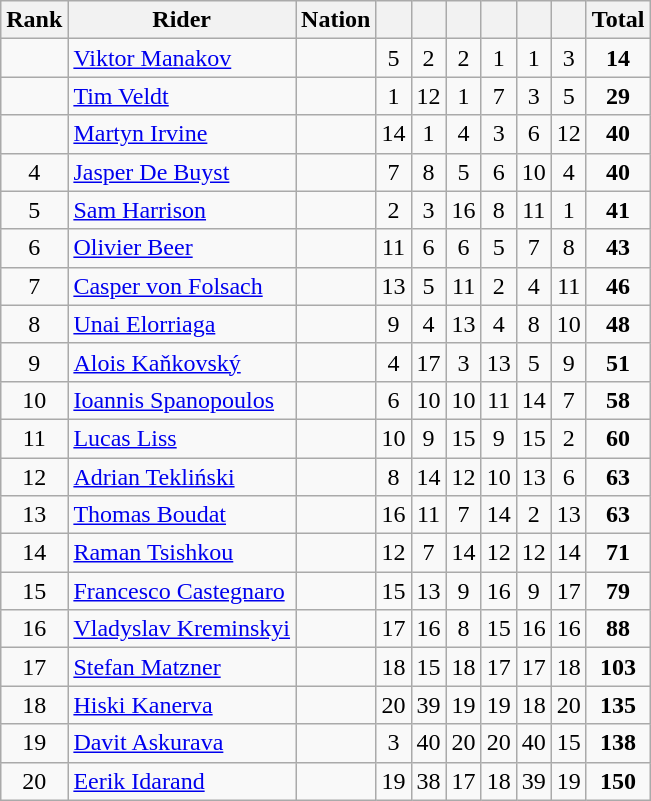<table class="wikitable sortable" style="text-align:center">
<tr>
<th>Rank</th>
<th>Rider</th>
<th>Nation</th>
<th></th>
<th></th>
<th></th>
<th></th>
<th></th>
<th></th>
<th>Total</th>
</tr>
<tr>
<td></td>
<td align=left><a href='#'>Viktor Manakov</a></td>
<td align=left></td>
<td>5</td>
<td>2</td>
<td>2</td>
<td>1</td>
<td>1</td>
<td>3</td>
<td><strong>14</strong></td>
</tr>
<tr>
<td></td>
<td align=left><a href='#'>Tim Veldt</a></td>
<td align=left></td>
<td>1</td>
<td>12</td>
<td>1</td>
<td>7</td>
<td>3</td>
<td>5</td>
<td><strong>29</strong></td>
</tr>
<tr>
<td></td>
<td align=left><a href='#'>Martyn Irvine</a></td>
<td align=left></td>
<td>14</td>
<td>1</td>
<td>4</td>
<td>3</td>
<td>6</td>
<td>12</td>
<td><strong>40</strong></td>
</tr>
<tr>
<td>4</td>
<td align=left><a href='#'>Jasper De Buyst</a></td>
<td align=left></td>
<td>7</td>
<td>8</td>
<td>5</td>
<td>6</td>
<td>10</td>
<td>4</td>
<td><strong>40</strong></td>
</tr>
<tr>
<td>5</td>
<td align=left><a href='#'>Sam Harrison</a></td>
<td align=left></td>
<td>2</td>
<td>3</td>
<td>16</td>
<td>8</td>
<td>11</td>
<td>1</td>
<td><strong>41</strong></td>
</tr>
<tr>
<td>6</td>
<td align=left><a href='#'>Olivier Beer</a></td>
<td align=left></td>
<td>11</td>
<td>6</td>
<td>6</td>
<td>5</td>
<td>7</td>
<td>8</td>
<td><strong>43</strong></td>
</tr>
<tr>
<td>7</td>
<td align=left><a href='#'>Casper von Folsach</a></td>
<td align=left></td>
<td>13</td>
<td>5</td>
<td>11</td>
<td>2</td>
<td>4</td>
<td>11</td>
<td><strong>46</strong></td>
</tr>
<tr>
<td>8</td>
<td align=left><a href='#'>Unai Elorriaga</a></td>
<td align=left></td>
<td>9</td>
<td>4</td>
<td>13</td>
<td>4</td>
<td>8</td>
<td>10</td>
<td><strong>48</strong></td>
</tr>
<tr>
<td>9</td>
<td align=left><a href='#'>Alois Kaňkovský</a></td>
<td align=left></td>
<td>4</td>
<td>17</td>
<td>3</td>
<td>13</td>
<td>5</td>
<td>9</td>
<td><strong>51</strong></td>
</tr>
<tr>
<td>10</td>
<td align=left><a href='#'>Ioannis Spanopoulos</a></td>
<td align=left></td>
<td>6</td>
<td>10</td>
<td>10</td>
<td>11</td>
<td>14</td>
<td>7</td>
<td><strong>58</strong></td>
</tr>
<tr>
<td>11</td>
<td align=left><a href='#'>Lucas Liss</a></td>
<td align=left></td>
<td>10</td>
<td>9</td>
<td>15</td>
<td>9</td>
<td>15</td>
<td>2</td>
<td><strong>60</strong></td>
</tr>
<tr>
<td>12</td>
<td align=left><a href='#'>Adrian Tekliński</a></td>
<td align=left></td>
<td>8</td>
<td>14</td>
<td>12</td>
<td>10</td>
<td>13</td>
<td>6</td>
<td><strong>63</strong></td>
</tr>
<tr>
<td>13</td>
<td align=left><a href='#'>Thomas Boudat</a></td>
<td align=left></td>
<td>16</td>
<td>11</td>
<td>7</td>
<td>14</td>
<td>2</td>
<td>13</td>
<td><strong>63</strong></td>
</tr>
<tr>
<td>14</td>
<td align=left><a href='#'>Raman Tsishkou</a></td>
<td align=left></td>
<td>12</td>
<td>7</td>
<td>14</td>
<td>12</td>
<td>12</td>
<td>14</td>
<td><strong>71</strong></td>
</tr>
<tr>
<td>15</td>
<td align=left><a href='#'>Francesco Castegnaro</a></td>
<td align=left></td>
<td>15</td>
<td>13</td>
<td>9</td>
<td>16</td>
<td>9</td>
<td>17</td>
<td><strong>79</strong></td>
</tr>
<tr>
<td>16</td>
<td align=left><a href='#'>Vladyslav Kreminskyi</a></td>
<td align=left></td>
<td>17</td>
<td>16</td>
<td>8</td>
<td>15</td>
<td>16</td>
<td>16</td>
<td><strong>88</strong></td>
</tr>
<tr>
<td>17</td>
<td align=left><a href='#'>Stefan Matzner</a></td>
<td align=left></td>
<td>18</td>
<td>15</td>
<td>18</td>
<td>17</td>
<td>17</td>
<td>18</td>
<td><strong>103</strong></td>
</tr>
<tr>
<td>18</td>
<td align=left><a href='#'>Hiski Kanerva</a></td>
<td align=left></td>
<td>20</td>
<td>39</td>
<td>19</td>
<td>19</td>
<td>18</td>
<td>20</td>
<td><strong>135</strong></td>
</tr>
<tr>
<td>19</td>
<td align=left><a href='#'>Davit Askurava</a></td>
<td align=left></td>
<td>3</td>
<td>40</td>
<td>20</td>
<td>20</td>
<td>40</td>
<td>15</td>
<td><strong>138</strong></td>
</tr>
<tr>
<td>20</td>
<td align=left><a href='#'>Eerik Idarand</a></td>
<td align=left></td>
<td>19</td>
<td>38</td>
<td>17</td>
<td>18</td>
<td>39</td>
<td>19</td>
<td><strong>150</strong></td>
</tr>
</table>
